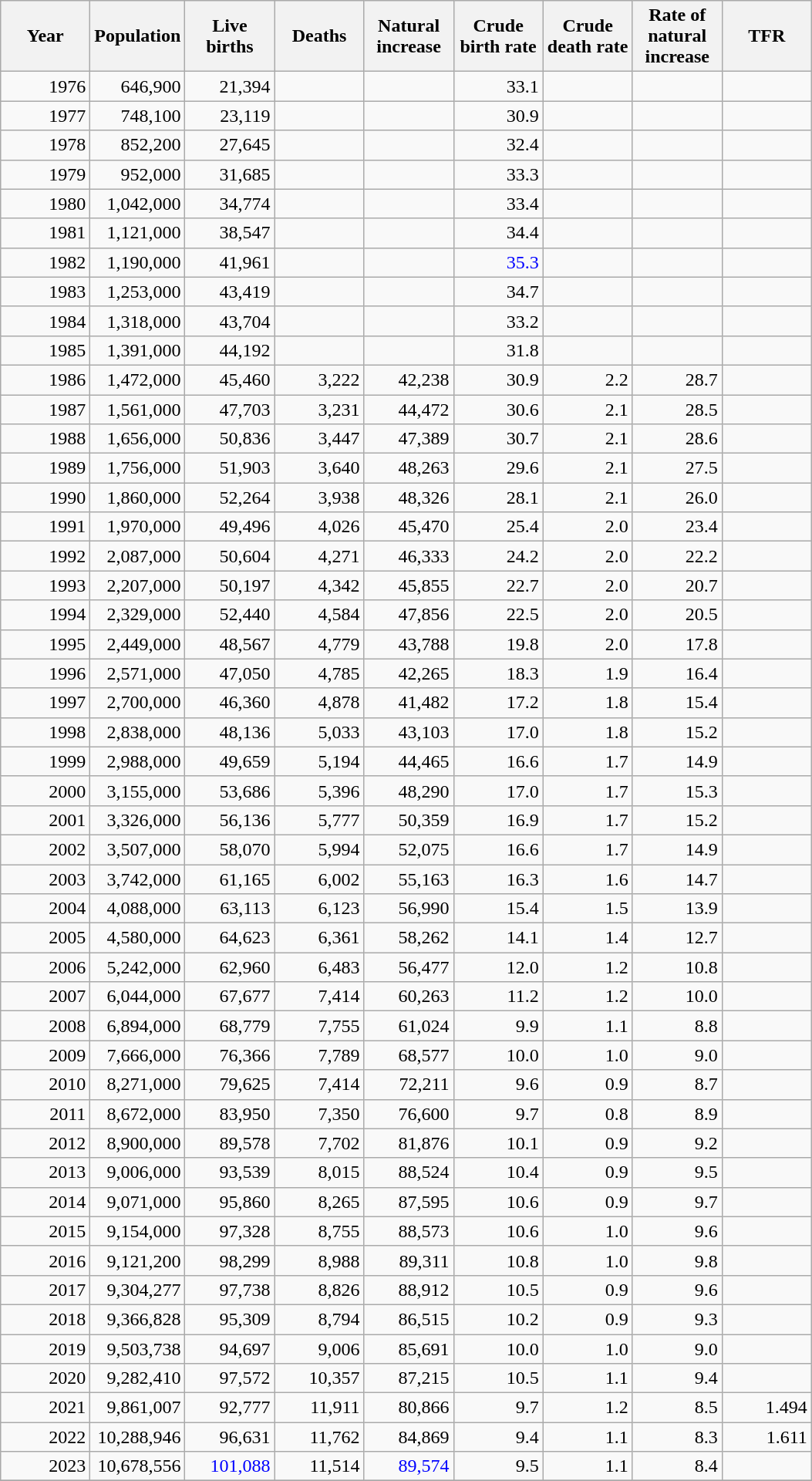<table class="wikitable sortable">
<tr>
<th width="70">Year</th>
<th width="70">Population</th>
<th width="70">Live births</th>
<th width="70">Deaths</th>
<th width="70">Natural increase</th>
<th width="70">Crude birth rate</th>
<th width="70">Crude death rate</th>
<th width="70">Rate of natural increase</th>
<th width="70">TFR</th>
</tr>
<tr>
<td align="right">1976</td>
<td align="right">646,900</td>
<td align="right">21,394</td>
<td align="right"></td>
<td align="right"></td>
<td align="right">33.1</td>
<td align="right"></td>
<td align="right"></td>
<td align="right"></td>
</tr>
<tr>
<td align="right">1977</td>
<td align="right">748,100</td>
<td align="right">23,119</td>
<td align="right"></td>
<td align="right"></td>
<td align="right">30.9</td>
<td align="right"></td>
<td align="right"></td>
<td align="right"></td>
</tr>
<tr>
<td align="right">1978</td>
<td align="right">852,200</td>
<td align="right">27,645</td>
<td align="right"></td>
<td align="right"></td>
<td align="right">32.4</td>
<td align="right"></td>
<td align="right"></td>
<td align="right"></td>
</tr>
<tr>
<td align="right">1979</td>
<td align="right">952,000</td>
<td align="right">31,685</td>
<td align="right"></td>
<td align="right"></td>
<td align="right">33.3</td>
<td align="right"></td>
<td align="right"></td>
<td align="right"></td>
</tr>
<tr>
<td align="right">1980</td>
<td align="right">1,042,000</td>
<td align="right">34,774</td>
<td align="right"></td>
<td align="right"></td>
<td align="right">33.4</td>
<td align="right"></td>
<td align="right"></td>
<td align="right"></td>
</tr>
<tr>
<td align="right">1981</td>
<td align="right">1,121,000</td>
<td align="right">38,547</td>
<td align="right"></td>
<td align="right"></td>
<td align="right">34.4</td>
<td align="right"></td>
<td align="right"></td>
<td align="right"></td>
</tr>
<tr>
<td align="right">1982</td>
<td align="right">1,190,000</td>
<td align="right">41,961</td>
<td align="right"></td>
<td align="right"></td>
<td style="text-align:right; color:blue;">35.3</td>
<td align="right"></td>
<td align="right"></td>
<td align="right"></td>
</tr>
<tr>
<td align="right">1983</td>
<td align="right">1,253,000</td>
<td align="right">43,419</td>
<td align="right"></td>
<td align="right"></td>
<td align="right">34.7</td>
<td align="right"></td>
<td align="right"></td>
<td align="right"></td>
</tr>
<tr>
<td align="right">1984</td>
<td align="right">1,318,000</td>
<td align="right">43,704</td>
<td align="right"></td>
<td align="right"></td>
<td align="right">33.2</td>
<td align="right"></td>
<td align="right"></td>
<td align="right"></td>
</tr>
<tr>
<td align="right">1985</td>
<td align="right">1,391,000</td>
<td align="right">44,192</td>
<td align="right"></td>
<td align="right"></td>
<td align="right">31.8</td>
<td align="right"></td>
<td align="right"></td>
<td align="right"></td>
</tr>
<tr>
<td align="right">1986</td>
<td align="right">1,472,000</td>
<td align="right">45,460</td>
<td align="right">3,222</td>
<td align="right">42,238</td>
<td align="right">30.9</td>
<td align="right">2.2</td>
<td align="right">28.7</td>
<td align="right"></td>
</tr>
<tr>
<td align="right">1987</td>
<td align="right">1,561,000</td>
<td align="right">47,703</td>
<td align="right">3,231</td>
<td align="right">44,472</td>
<td align="right">30.6</td>
<td align="right">2.1</td>
<td align="right">28.5</td>
<td align="right"></td>
</tr>
<tr>
<td align="right">1988</td>
<td align="right">1,656,000</td>
<td align="right">50,836</td>
<td align="right">3,447</td>
<td align="right">47,389</td>
<td align="right">30.7</td>
<td align="right">2.1</td>
<td align="right">28.6</td>
<td align="right"></td>
</tr>
<tr>
<td align="right">1989</td>
<td align="right">1,756,000</td>
<td align="right">51,903</td>
<td align="right">3,640</td>
<td align="right">48,263</td>
<td align="right">29.6</td>
<td align="right">2.1</td>
<td align="right">27.5</td>
<td align="right"></td>
</tr>
<tr>
<td align="right">1990</td>
<td align="right">1,860,000</td>
<td align="right">52,264</td>
<td align="right">3,938</td>
<td align="right">48,326</td>
<td align="right">28.1</td>
<td align="right">2.1</td>
<td align="right">26.0</td>
<td align="right"></td>
</tr>
<tr>
<td align="right">1991</td>
<td align="right">1,970,000</td>
<td align="right">49,496</td>
<td align="right">4,026</td>
<td align="right">45,470</td>
<td align="right">25.4</td>
<td align="right">2.0</td>
<td align="right">23.4</td>
<td align="right"></td>
</tr>
<tr>
<td align="right">1992</td>
<td align="right">2,087,000</td>
<td align="right">50,604</td>
<td align="right">4,271</td>
<td align="right">46,333</td>
<td align="right">24.2</td>
<td align="right">2.0</td>
<td align="right">22.2</td>
<td align="right"></td>
</tr>
<tr>
<td align="right">1993</td>
<td align="right">2,207,000</td>
<td align="right">50,197</td>
<td align="right">4,342</td>
<td align="right">45,855</td>
<td align="right">22.7</td>
<td align="right">2.0</td>
<td align="right">20.7</td>
<td align="right"></td>
</tr>
<tr>
<td align="right">1994</td>
<td align="right">2,329,000</td>
<td align="right">52,440</td>
<td align="right">4,584</td>
<td align="right">47,856</td>
<td align="right">22.5</td>
<td align="right">2.0</td>
<td align="right">20.5</td>
<td align="right"></td>
</tr>
<tr>
<td align="right">1995</td>
<td align="right">2,449,000</td>
<td align="right">48,567</td>
<td align="right">4,779</td>
<td align="right">43,788</td>
<td align="right">19.8</td>
<td align="right">2.0</td>
<td align="right">17.8</td>
<td align="right"></td>
</tr>
<tr>
<td align="right">1996</td>
<td align="right">2,571,000</td>
<td align="right">47,050</td>
<td align="right">4,785</td>
<td align="right">42,265</td>
<td align="right">18.3</td>
<td align="right">1.9</td>
<td align="right">16.4</td>
<td align="right"></td>
</tr>
<tr>
<td align="right">1997</td>
<td align="right">2,700,000</td>
<td align="right">46,360</td>
<td align="right">4,878</td>
<td align="right">41,482</td>
<td align="right">17.2</td>
<td align="right">1.8</td>
<td align="right">15.4</td>
<td align="right"></td>
</tr>
<tr>
<td align="right">1998</td>
<td align="right">2,838,000</td>
<td align="right">48,136</td>
<td align="right">5,033</td>
<td align="right">43,103</td>
<td align="right">17.0</td>
<td align="right">1.8</td>
<td align="right">15.2</td>
<td align="right"></td>
</tr>
<tr>
<td align="right">1999</td>
<td align="right">2,988,000</td>
<td align="right">49,659</td>
<td align="right">5,194</td>
<td align="right">44,465</td>
<td align="right">16.6</td>
<td align="right">1.7</td>
<td align="right">14.9</td>
<td align="right"></td>
</tr>
<tr>
<td align="right">2000</td>
<td align="right">3,155,000</td>
<td align="right">53,686</td>
<td align="right">5,396</td>
<td align="right">48,290</td>
<td align="right">17.0</td>
<td align="right">1.7</td>
<td align="right">15.3</td>
<td align="right"></td>
</tr>
<tr>
<td align="right">2001</td>
<td align="right">3,326,000</td>
<td align="right">56,136</td>
<td align="right">5,777</td>
<td align="right">50,359</td>
<td align="right">16.9</td>
<td align="right">1.7</td>
<td align="right">15.2</td>
<td align="right"></td>
</tr>
<tr>
<td align="right">2002</td>
<td align="right">3,507,000</td>
<td align="right">58,070</td>
<td align="right">5,994</td>
<td align="right">52,075</td>
<td align="right">16.6</td>
<td align="right">1.7</td>
<td align="right">14.9</td>
<td align="right"></td>
</tr>
<tr>
<td align="right">2003</td>
<td align="right">3,742,000</td>
<td align="right">61,165</td>
<td align="right">6,002</td>
<td align="right">55,163</td>
<td align="right">16.3</td>
<td align="right">1.6</td>
<td align="right">14.7</td>
<td align="right"></td>
</tr>
<tr>
<td align="right">2004</td>
<td align="right">4,088,000</td>
<td align="right">63,113</td>
<td align="right">6,123</td>
<td align="right">56,990</td>
<td align="right">15.4</td>
<td align="right">1.5</td>
<td align="right">13.9</td>
<td align="right"></td>
</tr>
<tr>
<td align="right">2005</td>
<td align="right">4,580,000</td>
<td align="right">64,623</td>
<td align="right">6,361</td>
<td align="right">58,262</td>
<td align="right">14.1</td>
<td align="right">1.4</td>
<td align="right">12.7</td>
<td align="right"></td>
</tr>
<tr>
<td align="right">2006</td>
<td align="right">5,242,000</td>
<td align="right">62,960</td>
<td align="right">6,483</td>
<td align="right">56,477</td>
<td align="right">12.0</td>
<td align="right">1.2</td>
<td align="right">10.8</td>
<td align="right"></td>
</tr>
<tr>
<td align="right">2007</td>
<td align="right">6,044,000</td>
<td align="right">67,677</td>
<td align="right">7,414</td>
<td align="right">60,263</td>
<td align="right">11.2</td>
<td align="right">1.2</td>
<td align="right">10.0</td>
<td align="right"></td>
</tr>
<tr>
<td align="right">2008</td>
<td align="right">6,894,000</td>
<td align="right">68,779</td>
<td align="right">7,755</td>
<td align="right">61,024</td>
<td align="right">9.9</td>
<td align="right">1.1</td>
<td align="right">8.8</td>
<td align="right"></td>
</tr>
<tr>
<td align="right">2009</td>
<td align="right">7,666,000</td>
<td align="right">76,366</td>
<td align="right">7,789</td>
<td align="right">68,577</td>
<td align="right">10.0</td>
<td align="right">1.0</td>
<td align="right">9.0</td>
<td align="right"></td>
</tr>
<tr>
<td align="right">2010</td>
<td align="right">8,271,000</td>
<td align="right">79,625</td>
<td align="right">7,414</td>
<td align="right">72,211</td>
<td align="right">9.6</td>
<td align="right">0.9</td>
<td align="right">8.7</td>
<td align="right"></td>
</tr>
<tr>
<td align="right">2011</td>
<td align="right">8,672,000</td>
<td align="right">83,950</td>
<td align="right">7,350</td>
<td align="right">76,600</td>
<td align="right">9.7</td>
<td align="right">0.8</td>
<td align="right">8.9</td>
<td align="right"></td>
</tr>
<tr>
<td align="right">2012</td>
<td align="right">8,900,000</td>
<td align="right">89,578</td>
<td align="right">7,702</td>
<td align="right">81,876</td>
<td align="right">10.1</td>
<td align="right">0.9</td>
<td align="right">9.2</td>
<td align="right"></td>
</tr>
<tr>
<td align="right">2013</td>
<td align="right">9,006,000</td>
<td align="right">93,539</td>
<td align="right">8,015</td>
<td align="right">88,524</td>
<td align="right">10.4</td>
<td align="right">0.9</td>
<td align="right">9.5</td>
<td align="right"></td>
</tr>
<tr>
<td align="right">2014</td>
<td align="right">9,071,000</td>
<td align="right">95,860</td>
<td align="right">8,265</td>
<td align="right">87,595</td>
<td align="right">10.6</td>
<td align="right">0.9</td>
<td align="right">9.7</td>
<td align="right"></td>
</tr>
<tr>
<td align="right">2015</td>
<td align="right">9,154,000</td>
<td align="right"; color:blue;>97,328</td>
<td align="right">8,755</td>
<td align="right">88,573</td>
<td align="right">10.6</td>
<td align="right">1.0</td>
<td align="right">9.6</td>
<td align="right"></td>
</tr>
<tr>
<td align="right">2016</td>
<td align="right">9,121,200</td>
<td align="right">98,299</td>
<td align="right">8,988</td>
<td align="right">89,311</td>
<td align="right">10.8</td>
<td align="right">1.0</td>
<td align="right">9.8</td>
<td align="right"></td>
</tr>
<tr>
<td align="right">2017</td>
<td align="right">9,304,277</td>
<td align="right">97,738</td>
<td align="right">8,826</td>
<td align="right">88,912</td>
<td align="right">10.5</td>
<td align="right">0.9</td>
<td align="right">9.6</td>
<td align="right"></td>
</tr>
<tr>
<td align="right">2018</td>
<td align="right">9,366,828</td>
<td align="right">95,309</td>
<td align="right">8,794</td>
<td align="right">86,515</td>
<td align="right">10.2</td>
<td align="right">0.9</td>
<td align="right">9.3</td>
<td align="right"></td>
</tr>
<tr>
<td align="right">2019</td>
<td align="right">9,503,738</td>
<td align="right">94,697</td>
<td align="right">9,006</td>
<td align="right">85,691</td>
<td align="right">10.0</td>
<td align="right">1.0</td>
<td align="right">9.0</td>
<td align="right"></td>
</tr>
<tr>
<td align="right">2020</td>
<td align="right">9,282,410</td>
<td align="right">97,572</td>
<td align="right">10,357</td>
<td align="right">87,215</td>
<td align="right">10.5</td>
<td align="right">1.1</td>
<td align="right">9.4</td>
<td align="right"></td>
</tr>
<tr>
<td align="right">2021</td>
<td align="right">9,861,007</td>
<td align="right">92,777</td>
<td align="right">11,911</td>
<td align="right">80,866</td>
<td align="right">9.7</td>
<td align="right">1.2</td>
<td align="right">8.5</td>
<td align="right">1.494</td>
</tr>
<tr>
<td align="right">2022</td>
<td align="right">10,288,946</td>
<td align="right">96,631</td>
<td align="right">11,762</td>
<td align="right">84,869</td>
<td align="right">9.4</td>
<td align="right">1.1</td>
<td align="right">8.3</td>
<td align="right">1.611</td>
</tr>
<tr>
<td align="right">2023</td>
<td align="right">10,678,556</td>
<td style="text-align:right; color:blue;">101,088</td>
<td align="right">11,514</td>
<td style="text-align:right; color:blue;">89,574</td>
<td align="right">9.5</td>
<td align="right">1.1</td>
<td align="right">8.4</td>
<td align="right"></td>
</tr>
<tr>
</tr>
</table>
